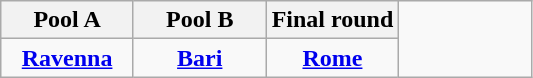<table class=wikitable style=text-align:center>
<tr>
<th width=25%>Pool A</th>
<th width=25%>Pool B</th>
<th width=25%>Final round</th>
<td width=25% rowspan=2></td>
</tr>
<tr>
<td><strong><a href='#'>Ravenna</a></strong></td>
<td><strong><a href='#'>Bari</a></strong></td>
<td><strong><a href='#'>Rome</a></strong></td>
</tr>
</table>
